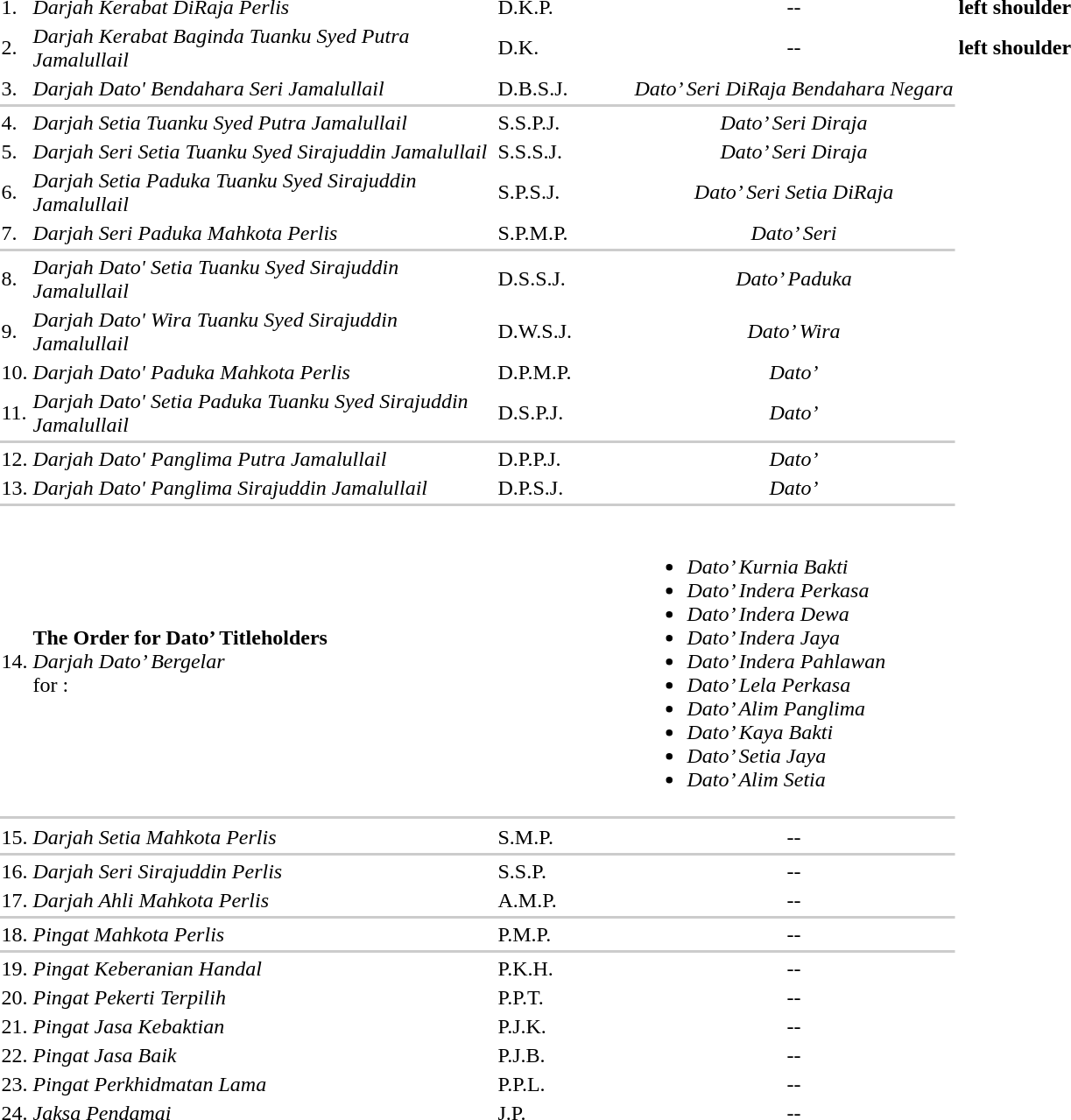<table>
<tr>
<td>1.</td>
<td width=350px><em>Darjah Kerabat DiRaja Perlis</em></td>
<td width=100px>D.K.P.</td>
<td align=center>--</td>
<td><strong>left shoulder</strong></td>
</tr>
<tr>
<td>2.</td>
<td><em>Darjah Kerabat Baginda Tuanku Syed Putra Jamalullail</em></td>
<td>D.K.</td>
<td align=center>--</td>
<td><strong>left shoulder</strong></td>
</tr>
<tr>
<td>3.</td>
<td><em>Darjah Dato' Bendahara Seri Jamalullail</em></td>
<td>D.B.S.J.</td>
<td><em>Dato’ Seri DiRaja Bendahara Negara</em></td>
</tr>
<tr>
<td colspan="4" style="background-color:#cccccc"></td>
</tr>
<tr>
<td>4.</td>
<td><em>Darjah Setia Tuanku Syed Putra Jamalullail</em></td>
<td>S.S.P.J.</td>
<td align=center><em>Dato’ Seri Diraja</em></td>
</tr>
<tr>
<td>5.</td>
<td><em>Darjah Seri Setia Tuanku Syed Sirajuddin Jamalullail</em></td>
<td>S.S.S.J.</td>
<td align=center><em>Dato’ Seri Diraja</em></td>
</tr>
<tr>
<td>6.</td>
<td><em>Darjah Setia Paduka Tuanku Syed Sirajuddin Jamalullail</em></td>
<td>S.P.S.J.</td>
<td align=center><em>Dato’ Seri Setia DiRaja</em></td>
</tr>
<tr>
<td>7.</td>
<td><em>Darjah Seri Paduka Mahkota Perlis</em></td>
<td>S.P.M.P.</td>
<td align=center><em>Dato’ Seri</em></td>
</tr>
<tr>
<td colspan="4" style="background-color:#cccccc"></td>
</tr>
<tr>
<td>8.</td>
<td><em>Darjah Dato' Setia Tuanku Syed Sirajuddin Jamalullail</em></td>
<td>D.S.S.J.</td>
<td align=center><em>Dato’ Paduka</em></td>
</tr>
<tr>
<td>9.</td>
<td><em>Darjah Dato' Wira Tuanku Syed Sirajuddin Jamalullail</em></td>
<td>D.W.S.J.</td>
<td align=center><em>Dato’ Wira</em></td>
</tr>
<tr>
<td>10.</td>
<td><em>Darjah Dato' Paduka Mahkota Perlis</em></td>
<td>D.P.M.P.</td>
<td align=center><em>Dato’</em></td>
</tr>
<tr>
<td>11.</td>
<td><em>Darjah Dato' Setia Paduka Tuanku Syed Sirajuddin Jamalullail</em></td>
<td>D.S.P.J.</td>
<td align=center><em>Dato’</em></td>
</tr>
<tr>
<td colspan="4" style="background-color:#cccccc"></td>
</tr>
<tr>
<td>12.</td>
<td><em>Darjah Dato' Panglima Putra Jamalullail</em></td>
<td>D.P.P.J.</td>
<td align=center><em>Dato’</em></td>
</tr>
<tr>
<td>13.</td>
<td><em>Darjah Dato' Panglima Sirajuddin Jamalullail</em></td>
<td>D.P.S.J.</td>
<td align=center><em>Dato’</em></td>
</tr>
<tr>
<td colspan="4" style="background-color:#cccccc"></td>
</tr>
<tr>
<td>14.</td>
<td><strong>The Order for Dato’ Titleholders</strong> <br> <em>Darjah Dato’ Bergelar</em> <br> for :</td>
<td></td>
<td><br><ul><li><em>Dato’ Kurnia Bakti</em></li><li><em>Dato’ Indera Perkasa</em></li><li><em>Dato’ Indera Dewa</em></li><li><em>Dato’ Indera Jaya</em></li><li><em>Dato’ Indera Pahlawan</em></li><li><em>Dato’ Lela Perkasa</em></li><li><em>Dato’ Alim Panglima</em></li><li><em>Dato’ Kaya Bakti</em></li><li><em>Dato’ Setia Jaya</em></li><li><em>Dato’ Alim Setia</em></li></ul></td>
</tr>
<tr>
<td colspan="4" style="background-color:#cccccc"></td>
</tr>
<tr>
</tr>
<tr>
<td>15.</td>
<td><em>Darjah Setia Mahkota Perlis</em></td>
<td>S.M.P.</td>
<td align=center>--</td>
</tr>
<tr>
<td colspan="4" style="background-color:#cccccc"></td>
</tr>
<tr>
<td>16.</td>
<td><em>Darjah Seri Sirajuddin Perlis</em></td>
<td>S.S.P.</td>
<td align=center>--</td>
</tr>
<tr>
<td>17.</td>
<td><em>Darjah Ahli Mahkota Perlis</em></td>
<td>A.M.P.</td>
<td align=center>--</td>
</tr>
<tr>
<td colspan="4" style="background-color:#cccccc"></td>
</tr>
<tr>
<td>18.</td>
<td><em>Pingat Mahkota Perlis</em></td>
<td>P.M.P.</td>
<td align=center>--</td>
</tr>
<tr>
<td colspan="4" style="background-color:#cccccc"></td>
</tr>
<tr>
<td>19.</td>
<td><em>Pingat Keberanian Handal</em></td>
<td>P.K.H.</td>
<td align=center>--</td>
</tr>
<tr>
<td>20.</td>
<td><em>Pingat Pekerti Terpilih</em></td>
<td>P.P.T.</td>
<td align=center>--</td>
</tr>
<tr>
<td>21.</td>
<td><em>Pingat Jasa Kebaktian</em></td>
<td>P.J.K.</td>
<td align=center>--</td>
</tr>
<tr>
<td>22.</td>
<td><em>Pingat Jasa Baik</em></td>
<td>P.J.B.</td>
<td align=center>--</td>
</tr>
<tr>
<td>23.</td>
<td><em>Pingat Perkhidmatan Lama</em></td>
<td>P.P.L.</td>
<td align=center>--</td>
</tr>
<tr>
<td>24.</td>
<td><em>Jaksa Pendamai</em></td>
<td>J.P.</td>
<td align=center>--</td>
</tr>
</table>
